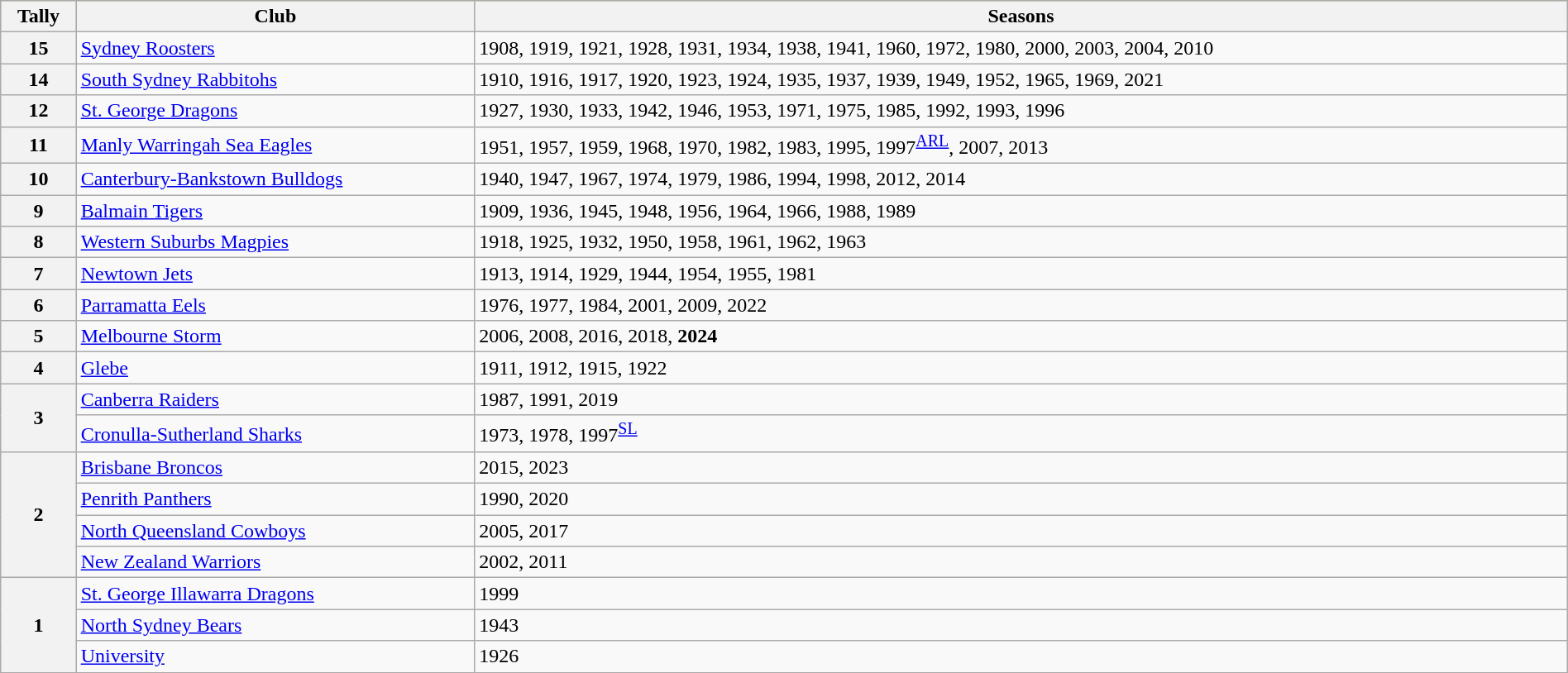<table class="wikitable" style="width:100%">
<tr style="background:#bdb76b;">
<th>Tally</th>
<th>Club</th>
<th>Seasons</th>
</tr>
<tr>
<th>15</th>
<td> <a href='#'>Sydney Roosters</a></td>
<td>1908, 1919, 1921, 1928, 1931, 1934, 1938, 1941, 1960, 1972, 1980, 2000, 2003, 2004, 2010</td>
</tr>
<tr>
<th>14</th>
<td> <a href='#'>South Sydney Rabbitohs</a></td>
<td>1910, 1916, 1917, 1920, 1923, 1924, 1935, 1937, 1939, 1949, 1952, 1965, 1969, 2021</td>
</tr>
<tr>
<th>12</th>
<td> <a href='#'>St. George Dragons</a></td>
<td>1927, 1930, 1933, 1942, 1946, 1953, 1971, 1975, 1985, 1992, 1993, 1996</td>
</tr>
<tr>
<th>11</th>
<td> <a href='#'>Manly Warringah Sea Eagles</a></td>
<td>1951, 1957, 1959, 1968, 1970, 1982, 1983, 1995, 1997<sup><a href='#'>ARL</a></sup>, 2007, 2013</td>
</tr>
<tr>
<th>10</th>
<td> <a href='#'>Canterbury-Bankstown Bulldogs</a></td>
<td>1940, 1947, 1967, 1974, 1979, 1986, 1994, 1998, 2012, 2014</td>
</tr>
<tr>
<th>9</th>
<td> <a href='#'>Balmain Tigers</a></td>
<td>1909, 1936, 1945, 1948, 1956, 1964, 1966, 1988, 1989</td>
</tr>
<tr>
<th>8</th>
<td> <a href='#'>Western Suburbs Magpies</a></td>
<td>1918, 1925, 1932, 1950, 1958, 1961, 1962, 1963</td>
</tr>
<tr>
<th>7</th>
<td> <a href='#'>Newtown Jets</a></td>
<td>1913, 1914, 1929, 1944, 1954, 1955, 1981</td>
</tr>
<tr>
<th>6</th>
<td> <a href='#'>Parramatta Eels</a></td>
<td>1976, 1977, 1984, 2001, 2009, 2022</td>
</tr>
<tr>
<th>5</th>
<td> <a href='#'>Melbourne Storm</a></td>
<td>2006, 2008, 2016, 2018, <strong>2024</strong></td>
</tr>
<tr>
<th>4</th>
<td> <a href='#'>Glebe</a></td>
<td>1911, 1912, 1915, 1922</td>
</tr>
<tr>
<th rowspan="2">3</th>
<td> <a href='#'>Canberra Raiders</a></td>
<td>1987, 1991, 2019</td>
</tr>
<tr>
<td> <a href='#'>Cronulla-Sutherland Sharks</a></td>
<td>1973, 1978, 1997<sup><a href='#'>SL</a></sup></td>
</tr>
<tr>
<th rowspan="4">2</th>
<td> <a href='#'>Brisbane Broncos</a></td>
<td>2015, 2023</td>
</tr>
<tr>
<td> <a href='#'>Penrith Panthers</a></td>
<td>1990, 2020</td>
</tr>
<tr>
<td> <a href='#'>North Queensland Cowboys</a></td>
<td>2005, 2017</td>
</tr>
<tr>
<td> <a href='#'>New Zealand Warriors</a></td>
<td>2002, 2011</td>
</tr>
<tr>
<th rowspan="3">1</th>
<td> <a href='#'>St. George Illawarra Dragons</a></td>
<td>1999</td>
</tr>
<tr>
<td> <a href='#'>North Sydney Bears</a></td>
<td>1943</td>
</tr>
<tr>
<td> <a href='#'>University</a></td>
<td>1926</td>
</tr>
</table>
